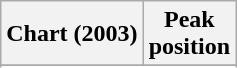<table class="wikitable sortable plainrowheaders" style="text-align:center">
<tr>
<th scope="col">Chart (2003)</th>
<th scope="col">Peak<br> position</th>
</tr>
<tr>
</tr>
<tr>
</tr>
</table>
